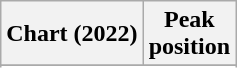<table class="wikitable sortable plainrowheaders" style="text-align:center">
<tr>
<th scope="col">Chart (2022)</th>
<th scope="col">Peak<br> position</th>
</tr>
<tr>
</tr>
<tr>
</tr>
</table>
